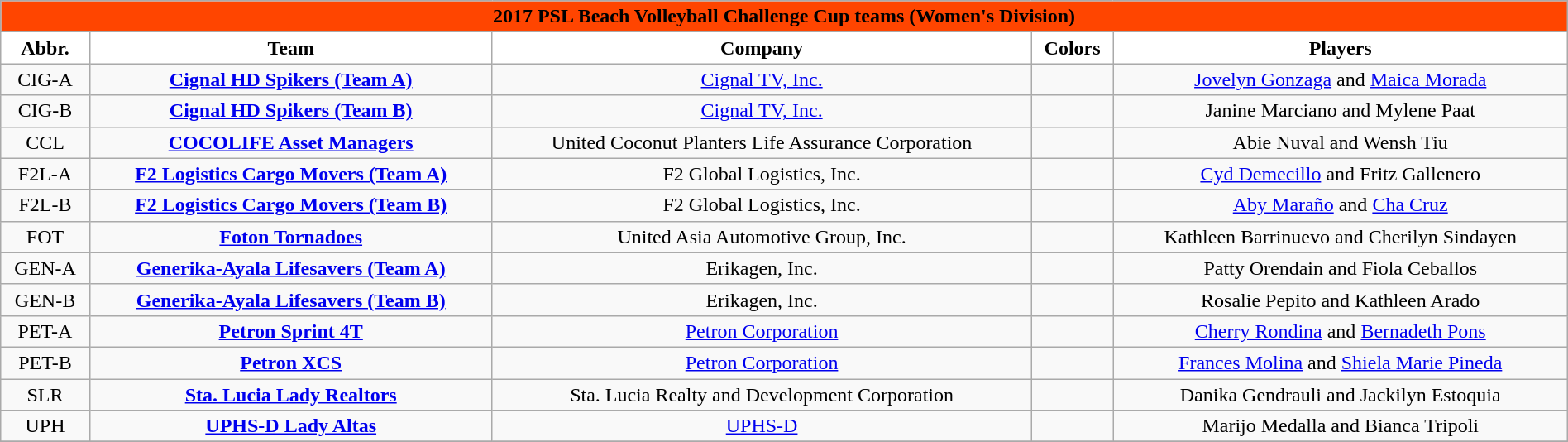<table class="wikitable" style="width:100%; text-align:left">
<tr>
<th style=background:#FF4500 colspan=6><span>2017 PSL Beach Volleyball Challenge Cup teams (Women's Division)</span></th>
</tr>
<tr>
<th style="background:white">Abbr.</th>
<th style="background:white">Team</th>
<th style="background:white">Company</th>
<th style="background:white">Colors</th>
<th style="background:white">Players</th>
</tr>
<tr>
<td align=center>CIG-A</td>
<td align=center><strong><a href='#'>Cignal HD Spikers (Team A)</a></strong></td>
<td align=center><a href='#'>Cignal TV, Inc.</a></td>
<td align=center> </td>
<td align=center><a href='#'>Jovelyn Gonzaga</a> and <a href='#'>Maica Morada</a></td>
</tr>
<tr>
<td align=center>CIG-B</td>
<td align=center><strong><a href='#'>Cignal HD Spikers (Team B)</a></strong></td>
<td align=center><a href='#'>Cignal TV, Inc.</a></td>
<td align=center> </td>
<td align=center>Janine Marciano and Mylene Paat</td>
</tr>
<tr>
<td align=center>CCL</td>
<td align=center><strong><a href='#'>COCOLIFE Asset Managers</a></strong></td>
<td align=center>United Coconut Planters Life Assurance Corporation</td>
<td align=center> </td>
<td align=center>Abie Nuval and Wensh Tiu</td>
</tr>
<tr>
<td align=center>F2L-A</td>
<td align=center><strong><a href='#'>F2 Logistics Cargo Movers (Team A)</a></strong></td>
<td align=center>F2 Global Logistics, Inc.</td>
<td align=center>  </td>
<td align=center><a href='#'>Cyd Demecillo</a> and Fritz Gallenero</td>
</tr>
<tr>
<td align=center>F2L-B</td>
<td align=center><strong><a href='#'>F2 Logistics Cargo Movers (Team B)</a></strong></td>
<td align=center>F2 Global Logistics, Inc.</td>
<td align=center>  </td>
<td align=center><a href='#'>Aby Maraño</a> and <a href='#'>Cha Cruz</a></td>
</tr>
<tr>
<td align=center>FOT</td>
<td align=center><strong><a href='#'>Foton Tornadoes</a></strong></td>
<td align=center>United Asia Automotive Group, Inc.</td>
<td align=center> </td>
<td align=center>Kathleen Barrinuevo and Cherilyn Sindayen</td>
</tr>
<tr>
<td align=center>GEN-A</td>
<td align=center><strong><a href='#'>Generika-Ayala Lifesavers (Team A)</a></strong></td>
<td align=center>Erikagen, Inc.</td>
<td align=center>  </td>
<td align=center>Patty Orendain and Fiola Ceballos</td>
</tr>
<tr>
<td align=center>GEN-B</td>
<td align=center><strong><a href='#'>Generika-Ayala Lifesavers (Team B)</a></strong></td>
<td align=center>Erikagen, Inc.</td>
<td align=center>  </td>
<td align=center>Rosalie Pepito and Kathleen Arado</td>
</tr>
<tr>
<td align=center>PET-A</td>
<td align=center><strong><a href='#'>Petron Sprint 4T</a></strong></td>
<td align=center><a href='#'>Petron Corporation</a></td>
<td align=center>  </td>
<td align=center><a href='#'>Cherry Rondina</a> and <a href='#'>Bernadeth Pons</a></td>
</tr>
<tr>
<td align=center>PET-B</td>
<td align=center><strong><a href='#'>Petron XCS</a></strong></td>
<td align=center><a href='#'>Petron Corporation</a></td>
<td align=center>  </td>
<td align=center><a href='#'>Frances Molina</a> and <a href='#'>Shiela Marie Pineda</a></td>
</tr>
<tr>
<td align=center>SLR</td>
<td align=center><strong><a href='#'>Sta. Lucia Lady Realtors</a></strong></td>
<td align=center>Sta. Lucia Realty and Development Corporation</td>
<td align=center>  </td>
<td align=center>Danika Gendrauli and Jackilyn Estoquia</td>
</tr>
<tr>
<td align=center>UPH</td>
<td align=center><strong><a href='#'>UPHS-D Lady Altas</a></strong></td>
<td align=center><a href='#'>UPHS-D</a></td>
<td align=center> </td>
<td align=center>Marijo Medalla and Bianca Tripoli</td>
</tr>
<tr>
</tr>
</table>
